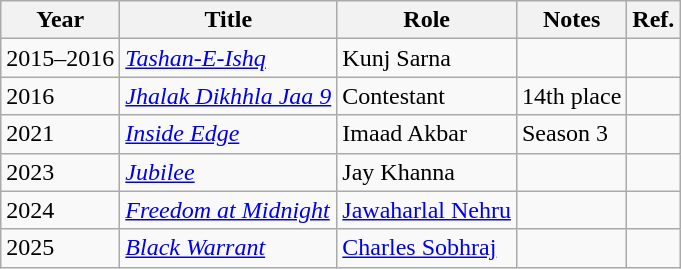<table class="wikitable">
<tr>
<th>Year</th>
<th>Title</th>
<th>Role</th>
<th>Notes</th>
<th>Ref.</th>
</tr>
<tr>
<td>2015–2016</td>
<td><em><a href='#'>Tashan-E-Ishq</a></em></td>
<td>Kunj Sarna</td>
<td></td>
<td></td>
</tr>
<tr>
<td>2016</td>
<td><em><a href='#'>Jhalak Dikhhla Jaa 9</a></em></td>
<td>Contestant</td>
<td>14th place</td>
<td></td>
</tr>
<tr>
<td>2021</td>
<td><em><a href='#'>Inside Edge</a></em></td>
<td>Imaad Akbar</td>
<td>Season 3</td>
<td></td>
</tr>
<tr>
<td>2023</td>
<td><em><a href='#'>Jubilee</a></em></td>
<td>Jay Khanna</td>
<td></td>
<td></td>
</tr>
<tr>
<td>2024</td>
<td><em><a href='#'>Freedom at Midnight</a></em></td>
<td><a href='#'>Jawaharlal Nehru</a></td>
<td></td>
<td></td>
</tr>
<tr>
<td>2025</td>
<td><em><a href='#'>Black Warrant</a></em></td>
<td><a href='#'>Charles Sobhraj</a></td>
<td></td>
<td></td>
</tr>
</table>
